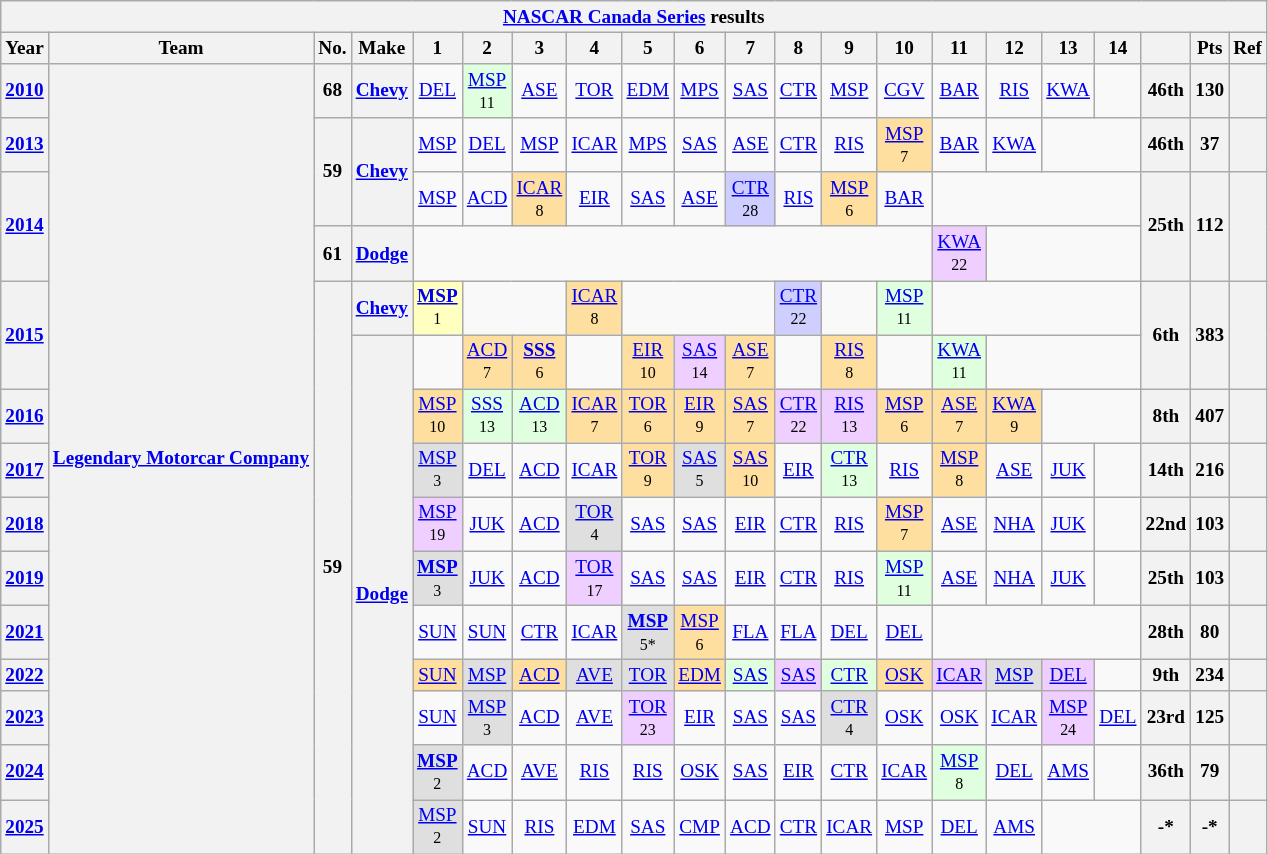<table class="wikitable" style="text-align:center; font-size:80%">
<tr>
<th colspan="46"><a href='#'>NASCAR Canada Series</a> results</th>
</tr>
<tr>
<th>Year</th>
<th>Team</th>
<th>No.</th>
<th>Make</th>
<th>1</th>
<th>2</th>
<th>3</th>
<th>4</th>
<th>5</th>
<th>6</th>
<th>7</th>
<th>8</th>
<th>9</th>
<th>10</th>
<th>11</th>
<th>12</th>
<th>13</th>
<th>14</th>
<th></th>
<th>Pts</th>
<th>Ref</th>
</tr>
<tr>
<th><a href='#'>2010</a></th>
<th rowspan="15"><a href='#'>Legendary Motorcar Company</a></th>
<th>68</th>
<th><a href='#'>Chevy</a></th>
<td><a href='#'>DEL</a></td>
<td style="background:#DFFFDF;"><a href='#'>MSP</a><br><small>11</small></td>
<td><a href='#'>ASE</a></td>
<td><a href='#'>TOR</a></td>
<td><a href='#'>EDM</a></td>
<td><a href='#'>MPS</a></td>
<td><a href='#'>SAS</a></td>
<td><a href='#'>CTR</a></td>
<td><a href='#'>MSP</a></td>
<td><a href='#'>CGV</a></td>
<td><a href='#'>BAR</a></td>
<td><a href='#'>RIS</a></td>
<td><a href='#'>KWA</a></td>
<td></td>
<th>46th</th>
<th>130</th>
<th></th>
</tr>
<tr>
<th><a href='#'>2013</a></th>
<th rowspan=2>59</th>
<th rowspan=2><a href='#'>Chevy</a></th>
<td><a href='#'>MSP</a></td>
<td><a href='#'>DEL</a></td>
<td><a href='#'>MSP</a></td>
<td><a href='#'>ICAR</a></td>
<td><a href='#'>MPS</a></td>
<td><a href='#'>SAS</a></td>
<td><a href='#'>ASE</a></td>
<td><a href='#'>CTR</a></td>
<td><a href='#'>RIS</a></td>
<td style="background:#FFDF9F;"><a href='#'>MSP</a><br><small>7</small></td>
<td><a href='#'>BAR</a></td>
<td><a href='#'>KWA</a></td>
<td colspan="2"></td>
<th>46th</th>
<th>37</th>
<th></th>
</tr>
<tr>
<th rowspan=2><a href='#'>2014</a></th>
<td><a href='#'>MSP</a></td>
<td><a href='#'>ACD</a></td>
<td style="background:#FFDF9F;"><a href='#'>ICAR</a><br><small>8</small></td>
<td><a href='#'>EIR</a></td>
<td><a href='#'>SAS</a></td>
<td><a href='#'>ASE</a></td>
<td style="background:#CFCFFF;"><a href='#'>CTR</a><br><small>28</small></td>
<td><a href='#'>RIS</a></td>
<td style="background:#FFDF9F;"><a href='#'>MSP</a><br><small>6</small></td>
<td><a href='#'>BAR</a></td>
<td colspan="4"></td>
<th rowspan=2>25th</th>
<th rowspan=2>112</th>
<th rowspan=2></th>
</tr>
<tr>
<th>61</th>
<th><a href='#'>Dodge</a></th>
<td colspan=10></td>
<td style="background:#EFCFFF;"><a href='#'>KWA</a><br><small>22</small></td>
<td colspan="3"></td>
</tr>
<tr>
<th rowspan=2><a href='#'>2015</a></th>
<th rowspan="11">59</th>
<th><a href='#'>Chevy</a></th>
<td style="background:#FFFFBF;"><strong><a href='#'>MSP</a></strong><br><small>1</small></td>
<td colspan=2></td>
<td style="background:#FFDF9F;"><a href='#'>ICAR</a><br><small>8</small></td>
<td colspan=3></td>
<td style="background:#CFCFFF;"><a href='#'>CTR</a><br><small>22</small></td>
<td></td>
<td style="background:#DFFFDF;"><a href='#'>MSP</a><br><small>11</small></td>
<td colspan="4"></td>
<th rowspan=2>6th</th>
<th rowspan=2>383</th>
<th rowspan=2></th>
</tr>
<tr>
<th rowspan="10"><a href='#'>Dodge</a></th>
<td></td>
<td style="background:#FFDF9F;"><a href='#'>ACD</a><br><small>7</small></td>
<td style="background:#FFDF9F;"><strong><a href='#'>SSS</a></strong><br><small>6</small></td>
<td></td>
<td style="background:#FFDF9F;"><a href='#'>EIR</a><br><small>10</small></td>
<td style="background:#EFCFFF;"><a href='#'>SAS</a><br><small>14</small></td>
<td style="background:#FFDF9F;"><a href='#'>ASE</a><br><small>7</small></td>
<td></td>
<td style="background:#FFDF9F;"><a href='#'>RIS</a><br><small>8</small></td>
<td></td>
<td style="background:#DFFFDF;"><a href='#'>KWA</a><br><small>11</small></td>
<td colspan="3"></td>
</tr>
<tr>
<th><a href='#'>2016</a></th>
<td style="background:#FFDF9F;"><a href='#'>MSP</a><br><small>10</small></td>
<td style="background:#DFFFDF;"><a href='#'>SSS</a><br><small>13</small></td>
<td style="background:#DFFFDF;"><a href='#'>ACD</a><br><small>13</small></td>
<td style="background:#FFDF9F;"><a href='#'>ICAR</a><br><small>7</small></td>
<td style="background:#FFDF9F;"><a href='#'>TOR</a><br><small>6</small></td>
<td style="background:#FFDF9F;"><a href='#'>EIR</a><br><small>9</small></td>
<td style="background:#FFDF9F;"><a href='#'>SAS</a><br><small>7</small></td>
<td style="background:#EFCFFF;"><a href='#'>CTR</a><br><small>22</small></td>
<td style="background:#EFCFFF;"><a href='#'>RIS</a><br><small>13</small></td>
<td style="background:#FFDF9F;"><a href='#'>MSP</a><br><small>6</small></td>
<td style="background:#FFDF9F;"><a href='#'>ASE</a><br><small>7</small></td>
<td style="background:#FFDF9F;"><a href='#'>KWA</a><br><small>9</small></td>
<td colspan="2"></td>
<th>8th</th>
<th>407</th>
<th></th>
</tr>
<tr>
<th><a href='#'>2017</a></th>
<td style="background:#DFDFDF;"><a href='#'>MSP</a><br><small>3</small></td>
<td><a href='#'>DEL</a></td>
<td><a href='#'>ACD</a></td>
<td><a href='#'>ICAR</a></td>
<td style="background:#FFDF9F;"><a href='#'>TOR</a><br><small>9</small></td>
<td style="background:#DFDFDF;"><a href='#'>SAS</a><br><small>5</small></td>
<td style="background:#FFDF9F;"><a href='#'>SAS</a><br><small>10</small></td>
<td><a href='#'>EIR</a></td>
<td style="background:#DFFFDF;"><a href='#'>CTR</a><br><small>13</small></td>
<td><a href='#'>RIS</a></td>
<td style="background:#FFDF9F;"><a href='#'>MSP</a><br><small>8</small></td>
<td><a href='#'>ASE</a></td>
<td><a href='#'>JUK</a></td>
<td></td>
<th>14th</th>
<th>216</th>
<th></th>
</tr>
<tr>
<th><a href='#'>2018</a></th>
<td style="background:#EFCFFF;"><a href='#'>MSP</a><br><small>19</small></td>
<td><a href='#'>JUK</a></td>
<td><a href='#'>ACD</a></td>
<td style="background:#DFDFDF;"><a href='#'>TOR</a><br><small>4</small></td>
<td><a href='#'>SAS</a></td>
<td><a href='#'>SAS</a></td>
<td><a href='#'>EIR</a></td>
<td><a href='#'>CTR</a></td>
<td><a href='#'>RIS</a></td>
<td style="background:#FFDF9F;"><a href='#'>MSP</a><br><small>7</small></td>
<td><a href='#'>ASE</a></td>
<td><a href='#'>NHA</a></td>
<td><a href='#'>JUK</a></td>
<td></td>
<th>22nd</th>
<th>103</th>
<th></th>
</tr>
<tr>
<th><a href='#'>2019</a></th>
<td style="background:#DFDFDF;"><strong><a href='#'>MSP</a></strong><br><small>3</small></td>
<td><a href='#'>JUK</a></td>
<td><a href='#'>ACD</a></td>
<td style="background:#EFCFFF;"><a href='#'>TOR</a><br><small>17</small></td>
<td><a href='#'>SAS</a></td>
<td><a href='#'>SAS</a></td>
<td><a href='#'>EIR</a></td>
<td><a href='#'>CTR</a></td>
<td><a href='#'>RIS</a></td>
<td style="background:#DFFFDF;"><a href='#'>MSP</a><br><small>11</small></td>
<td><a href='#'>ASE</a></td>
<td><a href='#'>NHA</a></td>
<td><a href='#'>JUK</a></td>
<td></td>
<th>25th</th>
<th>103</th>
<th></th>
</tr>
<tr>
<th><a href='#'>2021</a></th>
<td><a href='#'>SUN</a></td>
<td><a href='#'>SUN</a></td>
<td><a href='#'>CTR</a></td>
<td><a href='#'>ICAR</a></td>
<td style="background:#DFDFDF;"><strong><a href='#'>MSP</a></strong><br><small>5*</small></td>
<td style="background:#FFDF9F;"><a href='#'>MSP</a><br><small>6</small></td>
<td><a href='#'>FLA</a></td>
<td><a href='#'>FLA</a></td>
<td><a href='#'>DEL</a></td>
<td><a href='#'>DEL</a></td>
<td colspan="4"></td>
<th>28th</th>
<th>80</th>
<th></th>
</tr>
<tr>
<th><a href='#'>2022</a></th>
<td style="background:#FFDF9F;"><a href='#'>SUN</a><br></td>
<td style="background:#DFDFDF;"><a href='#'>MSP</a><br></td>
<td style="background:#FFDF9F;"><a href='#'>ACD</a><br></td>
<td style="background:#DFDFDF;"><a href='#'>AVE</a><br></td>
<td style="background:#DFDFDF;"><a href='#'>TOR</a><br></td>
<td style="background:#FFDF9F;"><a href='#'>EDM</a><br></td>
<td style="background:#DFFFDF;"><a href='#'>SAS</a><br></td>
<td style="background:#EFCFFF;"><a href='#'>SAS</a><br></td>
<td style="background:#DFFFDF;"><a href='#'>CTR</a><br></td>
<td style="background:#FFDF9F;"><a href='#'>OSK</a><br></td>
<td style="background:#EFCFFF;"><a href='#'>ICAR</a><br></td>
<td style="background:#DFDFDF;"><a href='#'>MSP</a><br></td>
<td style="background:#EFCFFF;"><a href='#'>DEL</a><br></td>
<td></td>
<th>9th</th>
<th>234</th>
<th></th>
</tr>
<tr>
<th><a href='#'>2023</a></th>
<td><a href='#'>SUN</a></td>
<td style="background:#DFDFDF;"><a href='#'>MSP</a><br><small>3</small></td>
<td><a href='#'>ACD</a></td>
<td><a href='#'>AVE</a></td>
<td style="background:#EFCFFF;"><a href='#'>TOR</a><br><small>23</small></td>
<td><a href='#'>EIR</a></td>
<td><a href='#'>SAS</a></td>
<td><a href='#'>SAS</a></td>
<td style="background:#DFDFDF;"><a href='#'>CTR</a><br><small>4</small></td>
<td><a href='#'>OSK</a></td>
<td><a href='#'>OSK</a></td>
<td><a href='#'>ICAR</a></td>
<td style="background:#EFCFFF;"><a href='#'>MSP</a><br><small>24</small></td>
<td><a href='#'>DEL</a></td>
<th>23rd</th>
<th>125</th>
<th></th>
</tr>
<tr>
<th><a href='#'>2024</a></th>
<td style="background:#DFDFDF;"><strong><a href='#'>MSP</a><br></strong><small>2</small></td>
<td><a href='#'>ACD</a></td>
<td><a href='#'>AVE</a></td>
<td><a href='#'>RIS</a></td>
<td><a href='#'>RIS</a></td>
<td><a href='#'>OSK</a></td>
<td><a href='#'>SAS</a></td>
<td><a href='#'>EIR</a></td>
<td><a href='#'>CTR</a></td>
<td><a href='#'>ICAR</a></td>
<td style="background:#DFFFDF;"><a href='#'>MSP</a><br><small>8</small></td>
<td><a href='#'>DEL</a></td>
<td><a href='#'>AMS</a></td>
<td></td>
<th>36th</th>
<th>79</th>
<th></th>
</tr>
<tr>
<th><a href='#'>2025</a></th>
<td style="background:#DFDFDF;"><a href='#'>MSP</a><br><small>2</small></td>
<td><a href='#'>SUN</a></td>
<td><a href='#'>RIS</a></td>
<td><a href='#'>EDM</a></td>
<td><a href='#'>SAS</a></td>
<td><a href='#'>CMP</a></td>
<td><a href='#'>ACD</a></td>
<td><a href='#'>CTR</a></td>
<td><a href='#'>ICAR</a></td>
<td><a href='#'>MSP</a></td>
<td><a href='#'>DEL</a></td>
<td><a href='#'>AMS</a></td>
<td colspan="2"></td>
<th>-*</th>
<th>-*</th>
<th></th>
</tr>
</table>
